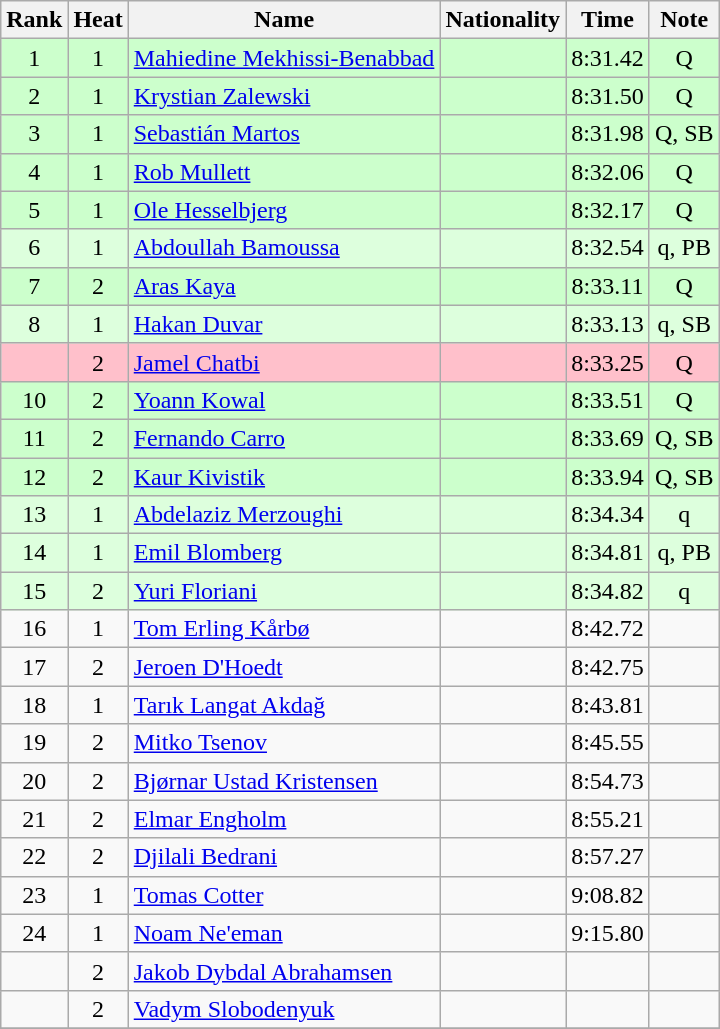<table class="wikitable sortable" style="text-align:center">
<tr>
<th>Rank</th>
<th>Heat</th>
<th>Name</th>
<th>Nationality</th>
<th>Time</th>
<th>Note</th>
</tr>
<tr bgcolor=ccffcc>
<td>1</td>
<td>1</td>
<td align=left><a href='#'>Mahiedine Mekhissi-Benabbad</a></td>
<td align=left></td>
<td>8:31.42</td>
<td>Q</td>
</tr>
<tr bgcolor=ccffcc>
<td>2</td>
<td>1</td>
<td align=left><a href='#'>Krystian Zalewski</a></td>
<td align=left></td>
<td>8:31.50</td>
<td>Q</td>
</tr>
<tr bgcolor=ccffcc>
<td>3</td>
<td>1</td>
<td align=left><a href='#'>Sebastián Martos</a></td>
<td align=left></td>
<td>8:31.98</td>
<td>Q, SB</td>
</tr>
<tr bgcolor=ccffcc>
<td>4</td>
<td>1</td>
<td align=left><a href='#'>Rob Mullett</a></td>
<td align=left></td>
<td>8:32.06</td>
<td>Q</td>
</tr>
<tr bgcolor=ccffcc>
<td>5</td>
<td>1</td>
<td align=left><a href='#'>Ole Hesselbjerg</a></td>
<td align=left></td>
<td>8:32.17</td>
<td>Q</td>
</tr>
<tr bgcolor=ddffdd>
<td>6</td>
<td>1</td>
<td align=left><a href='#'>Abdoullah Bamoussa</a></td>
<td align=left></td>
<td>8:32.54</td>
<td>q, PB</td>
</tr>
<tr bgcolor=ccffcc>
<td>7</td>
<td>2</td>
<td align=left><a href='#'>Aras Kaya</a></td>
<td align=left></td>
<td>8:33.11</td>
<td>Q</td>
</tr>
<tr bgcolor=ddffdd>
<td>8</td>
<td>1</td>
<td align=left><a href='#'>Hakan Duvar</a></td>
<td align=left></td>
<td>8:33.13</td>
<td>q, SB</td>
</tr>
<tr bgcolor=pink>
<td></td>
<td>2</td>
<td align=left><a href='#'>Jamel Chatbi</a></td>
<td align=left></td>
<td>8:33.25</td>
<td>Q</td>
</tr>
<tr bgcolor=ccffcc>
<td>10</td>
<td>2</td>
<td align=left><a href='#'>Yoann Kowal</a></td>
<td align=left></td>
<td>8:33.51</td>
<td>Q</td>
</tr>
<tr bgcolor=ccffcc>
<td>11</td>
<td>2</td>
<td align=left><a href='#'>Fernando Carro</a></td>
<td align=left></td>
<td>8:33.69</td>
<td>Q, SB</td>
</tr>
<tr bgcolor=ccffcc>
<td>12</td>
<td>2</td>
<td align=left><a href='#'>Kaur Kivistik</a></td>
<td align=left></td>
<td>8:33.94</td>
<td>Q, SB</td>
</tr>
<tr bgcolor=ddffdd>
<td>13</td>
<td>1</td>
<td align=left><a href='#'>Abdelaziz Merzoughi</a></td>
<td align=left></td>
<td>8:34.34</td>
<td>q</td>
</tr>
<tr bgcolor=ddffdd>
<td>14</td>
<td>1</td>
<td align=left><a href='#'>Emil Blomberg</a></td>
<td align=left></td>
<td>8:34.81</td>
<td>q, PB</td>
</tr>
<tr bgcolor=ddffdd>
<td>15</td>
<td>2</td>
<td align=left><a href='#'>Yuri Floriani</a></td>
<td align=left></td>
<td>8:34.82</td>
<td>q</td>
</tr>
<tr>
<td>16</td>
<td>1</td>
<td align=left><a href='#'>Tom Erling Kårbø</a></td>
<td align=left></td>
<td>8:42.72</td>
<td></td>
</tr>
<tr>
<td>17</td>
<td>2</td>
<td align=left><a href='#'>Jeroen D'Hoedt</a></td>
<td align=left></td>
<td>8:42.75</td>
<td></td>
</tr>
<tr>
<td>18</td>
<td>1</td>
<td align=left><a href='#'>Tarık Langat Akdağ</a></td>
<td align=left></td>
<td>8:43.81</td>
<td></td>
</tr>
<tr>
<td>19</td>
<td>2</td>
<td align=left><a href='#'>Mitko Tsenov</a></td>
<td align=left></td>
<td>8:45.55</td>
<td></td>
</tr>
<tr>
<td>20</td>
<td>2</td>
<td align=left><a href='#'>Bjørnar Ustad Kristensen</a></td>
<td align=left></td>
<td>8:54.73</td>
<td></td>
</tr>
<tr>
<td>21</td>
<td>2</td>
<td align=left><a href='#'>Elmar Engholm</a></td>
<td align=left></td>
<td>8:55.21</td>
<td></td>
</tr>
<tr>
<td>22</td>
<td>2</td>
<td align=left><a href='#'>Djilali Bedrani</a></td>
<td align=left></td>
<td>8:57.27</td>
<td></td>
</tr>
<tr>
<td>23</td>
<td>1</td>
<td align=left><a href='#'>Tomas Cotter</a></td>
<td align=left></td>
<td>9:08.82</td>
<td></td>
</tr>
<tr>
<td>24</td>
<td>1</td>
<td align=left><a href='#'>Noam Ne'eman</a></td>
<td align=left></td>
<td>9:15.80</td>
<td></td>
</tr>
<tr>
<td></td>
<td>2</td>
<td align=left><a href='#'>Jakob Dybdal Abrahamsen</a></td>
<td align=left></td>
<td></td>
<td></td>
</tr>
<tr>
<td></td>
<td>2</td>
<td align=left><a href='#'>Vadym Slobodenyuk</a></td>
<td align=left></td>
<td></td>
<td></td>
</tr>
<tr>
</tr>
</table>
